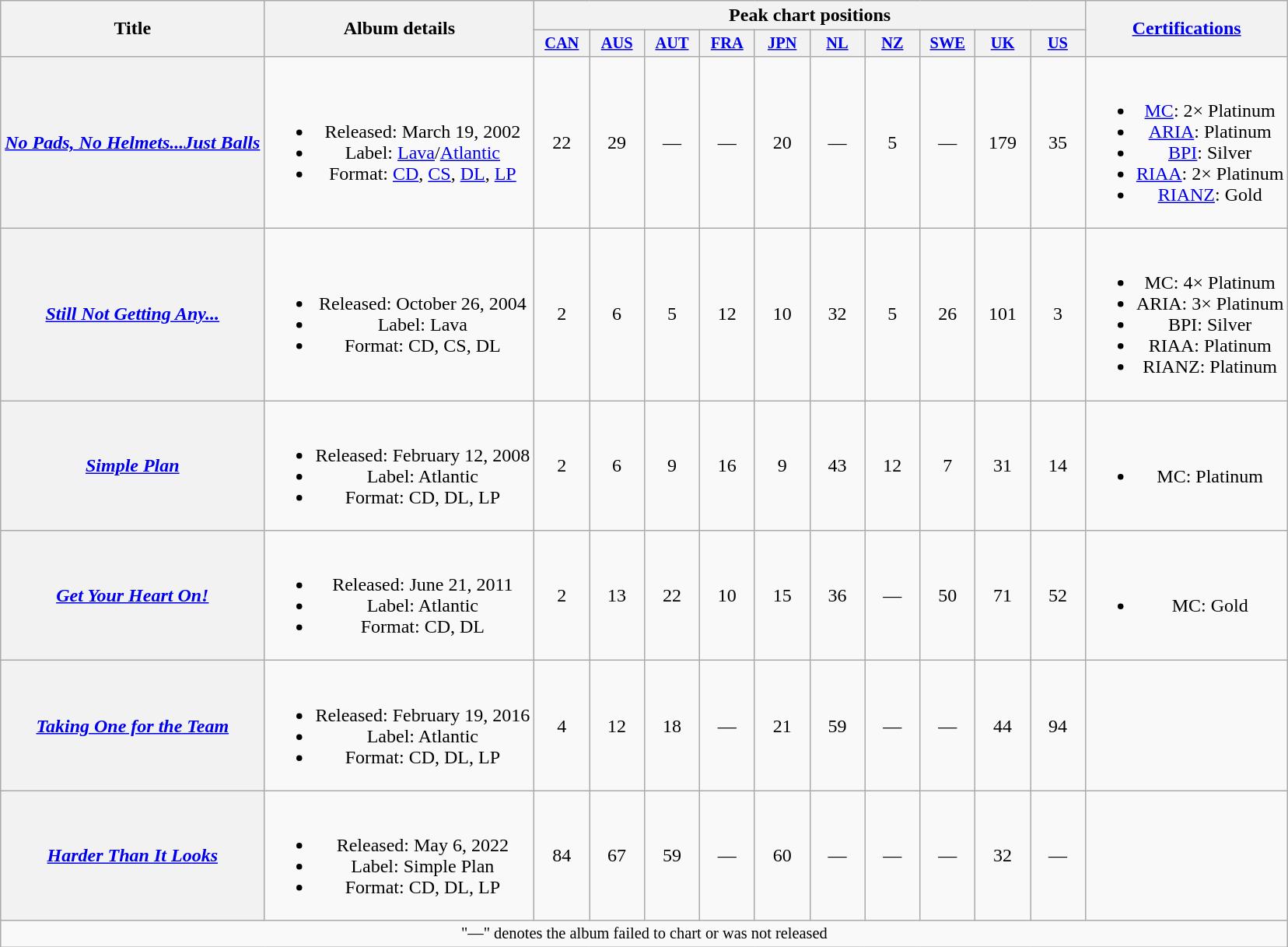<table class="wikitable plainrowheaders" style="text-align:center;">
<tr>
<th scope="col" rowspan="2">Title</th>
<th scope="col" rowspan="2">Album details</th>
<th scope="col" colspan="10">Peak chart positions</th>
<th scope="col" rowspan="2"><a href='#'>Certifications</a></th>
</tr>
<tr>
<th scope="col" style="width:3em;font-size:85%;"><a href='#'>CAN</a><br></th>
<th scope="col" style="width:3em;font-size:85%;"><a href='#'>AUS</a><br></th>
<th scope="col" style="width:3em;font-size:85%;"><a href='#'>AUT</a><br></th>
<th scope="col" style="width:3em;font-size:85%;"><a href='#'>FRA</a><br></th>
<th scope="col" style="width:3em;font-size:85%;"><a href='#'>JPN</a><br></th>
<th scope="col" style="width:3em;font-size:85%;"><a href='#'>NL</a><br></th>
<th scope="col" style="width:3em;font-size:85%;"><a href='#'>NZ</a><br></th>
<th scope="col" style="width:3em;font-size:85%;"><a href='#'>SWE</a><br></th>
<th scope="col" style="width:3em;font-size:85%;"><a href='#'>UK</a><br></th>
<th scope="col" style="width:3em;font-size:85%;"><a href='#'>US</a><br></th>
</tr>
<tr>
<th scope="row"><em><a href='#'>No Pads, No Helmets...Just Balls</a></em></th>
<td><br><ul><li>Released: March 19, 2002</li><li>Label: <a href='#'>Lava</a>/<a href='#'>Atlantic</a></li><li>Format: <a href='#'>CD</a>, <a href='#'>CS</a>, <a href='#'>DL</a>, <a href='#'>LP</a></li></ul></td>
<td>22</td>
<td>29</td>
<td>—</td>
<td>—</td>
<td>20</td>
<td>—</td>
<td>5</td>
<td>—</td>
<td>179</td>
<td>35</td>
<td><br><ul><li><a href='#'>MC</a>: 2× Platinum</li><li><a href='#'>ARIA</a>: Platinum</li><li><a href='#'>BPI</a>: Silver</li><li><a href='#'>RIAA</a>: 2× Platinum</li><li><a href='#'>RIANZ</a>: Gold</li></ul></td>
</tr>
<tr>
<th scope="row"><em><a href='#'>Still Not Getting Any...</a></em></th>
<td><br><ul><li>Released: October 26, 2004</li><li>Label: Lava</li><li>Format: CD, CS, DL</li></ul></td>
<td>2</td>
<td>6</td>
<td>5</td>
<td>12</td>
<td>10</td>
<td>32</td>
<td>5</td>
<td>26</td>
<td>101</td>
<td>3</td>
<td><br><ul><li>MC: 4× Platinum</li><li>ARIA: 3× Platinum</li><li>BPI: Silver</li><li>RIAA: Platinum</li><li>RIANZ: Platinum</li></ul></td>
</tr>
<tr>
<th scope="row"><em><a href='#'>Simple Plan</a></em></th>
<td><br><ul><li>Released: February 12, 2008</li><li>Label: Atlantic</li><li>Format: CD, DL, LP</li></ul></td>
<td>2</td>
<td>6</td>
<td>9</td>
<td>16</td>
<td>9</td>
<td>43</td>
<td>12</td>
<td>7</td>
<td>31</td>
<td>14</td>
<td><br><ul><li>MC: Platinum</li></ul></td>
</tr>
<tr>
<th scope="row"><em><a href='#'>Get Your Heart On!</a></em></th>
<td><br><ul><li>Released: June 21, 2011</li><li>Label: Atlantic</li><li>Format: CD, DL</li></ul></td>
<td>2</td>
<td>13</td>
<td>22</td>
<td>10</td>
<td>15</td>
<td>36</td>
<td>—</td>
<td>50</td>
<td>71</td>
<td>52</td>
<td><br><ul><li>MC: Gold</li></ul></td>
</tr>
<tr>
<th scope="row"><em><a href='#'>Taking One for the Team</a></em></th>
<td><br><ul><li>Released: February 19, 2016</li><li>Label: Atlantic</li><li>Format: CD, DL, LP</li></ul></td>
<td>4</td>
<td>12</td>
<td>18</td>
<td>—</td>
<td>21</td>
<td>59</td>
<td>—</td>
<td>—</td>
<td>44</td>
<td>94</td>
<td></td>
</tr>
<tr>
<th scope="row"><em><a href='#'>Harder Than It Looks</a></em></th>
<td><br><ul><li>Released: May 6, 2022</li><li>Label: Simple Plan</li><li>Format: CD, DL, LP</li></ul></td>
<td>84</td>
<td>67</td>
<td>59</td>
<td>—</td>
<td>60</td>
<td>—</td>
<td>—</td>
<td>—</td>
<td>32</td>
<td>—</td>
<td></td>
</tr>
<tr>
<td colspan="31" style="font-size:85%">"—" denotes the album failed to chart or was not released</td>
</tr>
</table>
